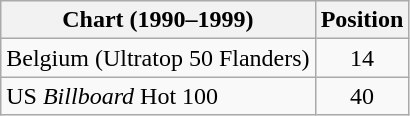<table class="wikitable">
<tr>
<th>Chart (1990–1999)</th>
<th>Position</th>
</tr>
<tr>
<td>Belgium (Ultratop 50 Flanders)</td>
<td align="center">14</td>
</tr>
<tr>
<td>US <em>Billboard</em> Hot 100</td>
<td align="center">40</td>
</tr>
</table>
